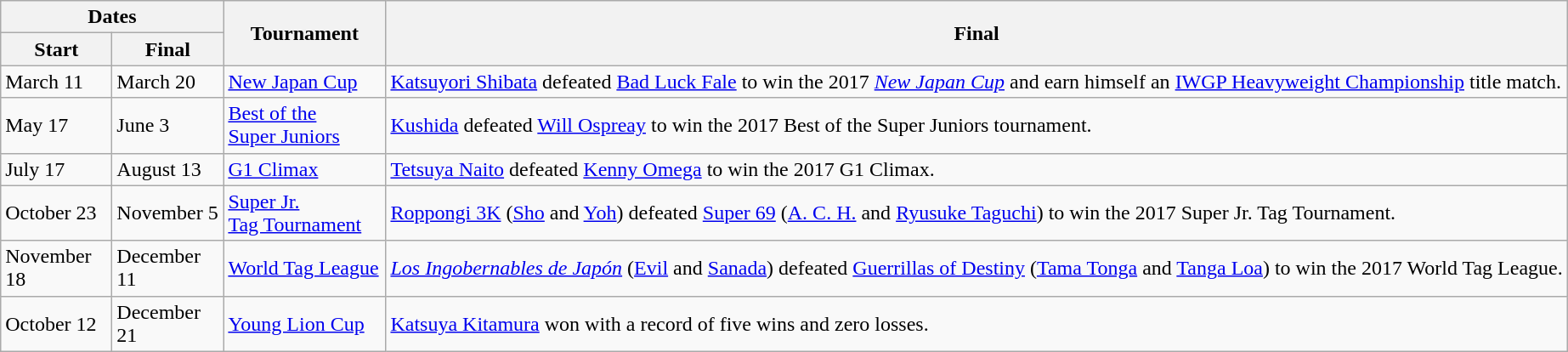<table class="wikitable">
<tr>
<th colspan=2>Dates</th>
<th rowspan=2 scope="col" style="width: 120px;">Tournament</th>
<th rowspan=2>Final</th>
</tr>
<tr>
<th scope="col" style="width: 80px;">Start</th>
<th scope="col" style="width: 80px;">Final</th>
</tr>
<tr>
<td>March 11</td>
<td>March 20</td>
<td><a href='#'>New Japan Cup</a></td>
<td><a href='#'>Katsuyori Shibata</a> defeated <a href='#'>Bad Luck Fale</a> to win the 2017 <em><a href='#'>New Japan Cup</a></em> and earn himself an <a href='#'>IWGP Heavyweight Championship</a> title match.</td>
</tr>
<tr>
<td>May 17</td>
<td>June 3</td>
<td><a href='#'>Best of the<br>Super Juniors</a></td>
<td><a href='#'>Kushida</a> defeated <a href='#'>Will Ospreay</a> to win the 2017 Best of the Super Juniors tournament.</td>
</tr>
<tr>
<td>July 17</td>
<td>August 13</td>
<td><a href='#'>G1 Climax</a></td>
<td><a href='#'>Tetsuya Naito</a> defeated <a href='#'>Kenny Omega</a> to win the 2017 G1 Climax.</td>
</tr>
<tr>
<td>October 23</td>
<td>November 5</td>
<td><a href='#'>Super Jr.<br>Tag Tournament</a></td>
<td><a href='#'>Roppongi 3K</a> (<a href='#'>Sho</a> and <a href='#'>Yoh</a>) defeated <a href='#'>Super 69</a> (<a href='#'>A. C. H.</a> and <a href='#'>Ryusuke Taguchi</a>) to win the 2017 Super Jr. Tag Tournament.</td>
</tr>
<tr>
<td>November 18</td>
<td>December 11</td>
<td><a href='#'>World Tag League</a></td>
<td><em><a href='#'>Los Ingobernables de Japón</a></em> (<a href='#'>Evil</a> and <a href='#'>Sanada</a>) defeated <a href='#'>Guerrillas of Destiny</a> (<a href='#'>Tama Tonga</a> and <a href='#'>Tanga Loa</a>) to win the 2017 World Tag League.</td>
</tr>
<tr>
<td>October 12</td>
<td>December 21</td>
<td><a href='#'>Young Lion Cup</a></td>
<td><a href='#'>Katsuya Kitamura</a> won with a record of five wins and zero losses.</td>
</tr>
</table>
